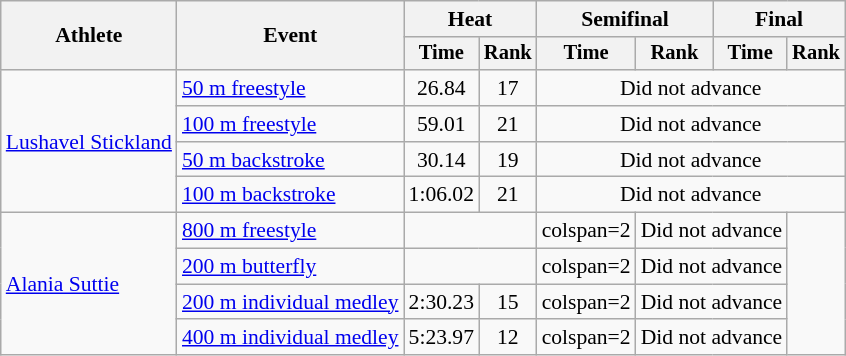<table class=wikitable style=font-size:90%>
<tr>
<th rowspan=2>Athlete</th>
<th rowspan=2>Event</th>
<th colspan=2>Heat</th>
<th colspan=2>Semifinal</th>
<th colspan=2>Final</th>
</tr>
<tr style=font-size:95%>
<th>Time</th>
<th>Rank</th>
<th>Time</th>
<th>Rank</th>
<th>Time</th>
<th>Rank</th>
</tr>
<tr align=center>
<td align=left rowspan=4><a href='#'>Lushavel Stickland</a></td>
<td align=left><a href='#'>50 m freestyle</a></td>
<td>26.84</td>
<td>17</td>
<td colspan=4>Did not advance</td>
</tr>
<tr align=center>
<td align=left><a href='#'>100 m freestyle</a></td>
<td>59.01</td>
<td>21</td>
<td colspan=4>Did not advance</td>
</tr>
<tr align=center>
<td align=left><a href='#'>50 m backstroke</a></td>
<td>30.14</td>
<td>19</td>
<td colspan=4>Did not advance</td>
</tr>
<tr align=center>
<td align=left><a href='#'>100 m backstroke</a></td>
<td>1:06.02</td>
<td>21</td>
<td colspan=4>Did not advance</td>
</tr>
<tr align=center>
<td align=left rowspan=4><a href='#'>Alania Suttie</a></td>
<td align=left><a href='#'>800 m freestyle</a></td>
<td colspan=2></td>
<td>colspan=2 </td>
<td colspan=2>Did not advance</td>
</tr>
<tr align=center>
<td align=left><a href='#'>200 m butterfly</a></td>
<td colspan=2></td>
<td>colspan=2 </td>
<td colspan=2>Did not advance</td>
</tr>
<tr align=center>
<td align=left><a href='#'>200 m individual medley</a></td>
<td>2:30.23</td>
<td>15</td>
<td>colspan=2 </td>
<td colspan=2>Did not advance</td>
</tr>
<tr align=center>
<td align=left><a href='#'>400 m individual medley</a></td>
<td>5:23.97</td>
<td>12</td>
<td>colspan=2 </td>
<td colspan=2>Did not advance</td>
</tr>
</table>
